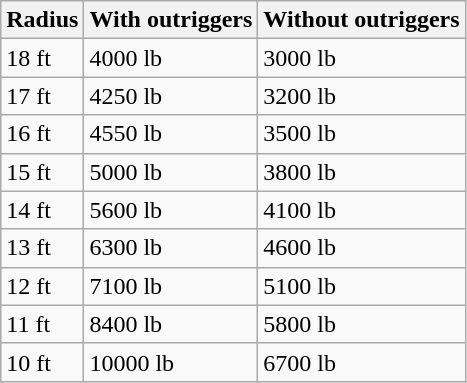<table class="wikitable">
<tr>
<th>Radius</th>
<th>With outriggers</th>
<th>Without outriggers</th>
</tr>
<tr>
<td>18 ft</td>
<td>4000 lb</td>
<td>3000 lb</td>
</tr>
<tr>
<td>17 ft</td>
<td>4250 lb</td>
<td>3200 lb</td>
</tr>
<tr>
<td>16 ft</td>
<td>4550 lb</td>
<td>3500 lb</td>
</tr>
<tr>
<td>15 ft</td>
<td>5000 lb</td>
<td>3800 lb</td>
</tr>
<tr>
<td>14 ft</td>
<td>5600 lb</td>
<td>4100 lb</td>
</tr>
<tr>
<td>13 ft</td>
<td>6300 lb</td>
<td>4600 lb</td>
</tr>
<tr>
<td>12 ft</td>
<td>7100 lb</td>
<td>5100 lb</td>
</tr>
<tr>
<td>11 ft</td>
<td>8400 lb</td>
<td>5800 lb</td>
</tr>
<tr>
<td>10 ft</td>
<td>10000 lb</td>
<td>6700 lb</td>
</tr>
</table>
